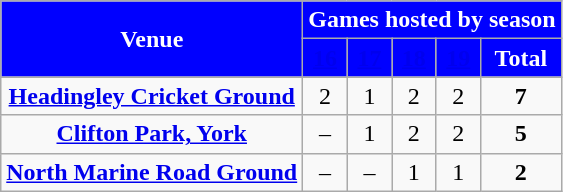<table class="wikitable" style="font-size:100%">
<tr>
<th rowspan=2 style="background:blue; color:white">Venue</th>
<th colspan=5 style="background:blue; color:white">Games hosted by season</th>
</tr>
<tr align=center style="background:blue;">
<td><strong><a href='#'><span>16</span></a></strong></td>
<td><strong><a href='#'><span>17</span></a></strong></td>
<td><strong><a href='#'><span>18</span></a></strong></td>
<td><strong><a href='#'><span>19</span></a></strong></td>
<td style="color:white"><strong>Total</strong></td>
</tr>
<tr align=center>
<td><strong><a href='#'>Headingley Cricket Ground</a></strong></td>
<td>2</td>
<td>1</td>
<td>2</td>
<td>2</td>
<td><strong>7</strong></td>
</tr>
<tr align=center>
<td><strong><a href='#'>Clifton Park, York</a></strong></td>
<td>–</td>
<td>1</td>
<td>2</td>
<td>2</td>
<td><strong>5</strong></td>
</tr>
<tr align=center>
<td><strong><a href='#'>North Marine Road Ground</a></strong></td>
<td>–</td>
<td>–</td>
<td>1</td>
<td>1</td>
<td><strong>2</strong></td>
</tr>
</table>
